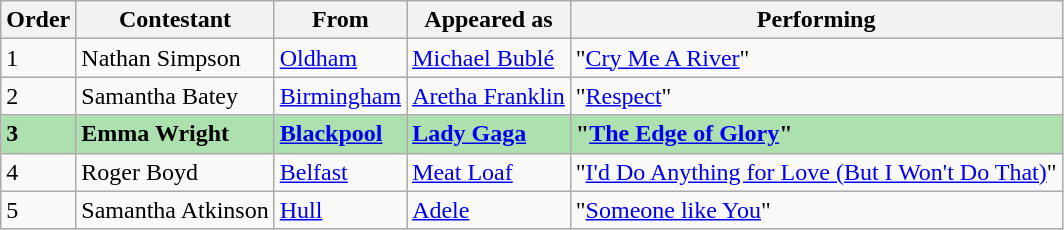<table class="wikitable">
<tr>
<th>Order</th>
<th>Contestant</th>
<th>From</th>
<th>Appeared as</th>
<th>Performing</th>
</tr>
<tr>
<td>1</td>
<td>Nathan Simpson</td>
<td><a href='#'>Oldham</a></td>
<td><a href='#'>Michael Bublé</a></td>
<td>"<a href='#'>Cry Me A River</a>"</td>
</tr>
<tr>
<td>2</td>
<td>Samantha Batey</td>
<td><a href='#'>Birmingham</a></td>
<td><a href='#'>Aretha Franklin</a></td>
<td>"<a href='#'>Respect</a>"</td>
</tr>
<tr style="background:#ACE1AF;">
<td><strong>3</strong></td>
<td><strong>Emma Wright</strong></td>
<td><strong><a href='#'>Blackpool</a></strong></td>
<td><strong><a href='#'>Lady Gaga</a></strong></td>
<td><strong>"<a href='#'>The Edge of Glory</a>"</strong></td>
</tr>
<tr>
<td>4</td>
<td>Roger Boyd</td>
<td><a href='#'>Belfast</a></td>
<td><a href='#'>Meat Loaf</a></td>
<td>"<a href='#'>I'd Do Anything for Love (But I Won't Do That)</a>"</td>
</tr>
<tr>
<td>5</td>
<td>Samantha Atkinson</td>
<td><a href='#'>Hull</a></td>
<td><a href='#'>Adele</a></td>
<td>"<a href='#'>Someone like You</a>"</td>
</tr>
</table>
